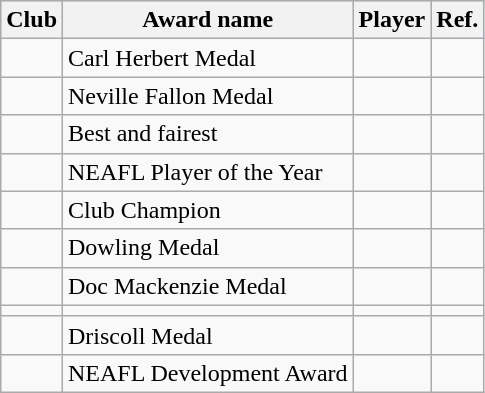<table class="wikitable sortable">
<tr style="background:#C1D8FF;">
<th>Club</th>
<th>Award name</th>
<th>Player</th>
<th class="unsortable">Ref.</th>
</tr>
<tr>
<td></td>
<td>Carl Herbert Medal</td>
<td></td>
<td></td>
</tr>
<tr>
<td></td>
<td>Neville Fallon Medal</td>
<td></td>
<td></td>
</tr>
<tr>
<td></td>
<td>Best and fairest</td>
<td></td>
<td></td>
</tr>
<tr>
<td></td>
<td>NEAFL Player of the Year</td>
<td></td>
<td></td>
</tr>
<tr>
<td></td>
<td>Club Champion</td>
<td></td>
<td></td>
</tr>
<tr>
<td></td>
<td>Dowling Medal</td>
<td></td>
<td></td>
</tr>
<tr>
<td></td>
<td>Doc Mackenzie Medal</td>
<td></td>
<td></td>
</tr>
<tr>
<td></td>
<td></td>
<td></td>
<td></td>
</tr>
<tr>
<td></td>
<td>Driscoll Medal</td>
<td></td>
<td></td>
</tr>
<tr>
<td></td>
<td>NEAFL Development Award</td>
<td></td>
<td></td>
</tr>
</table>
